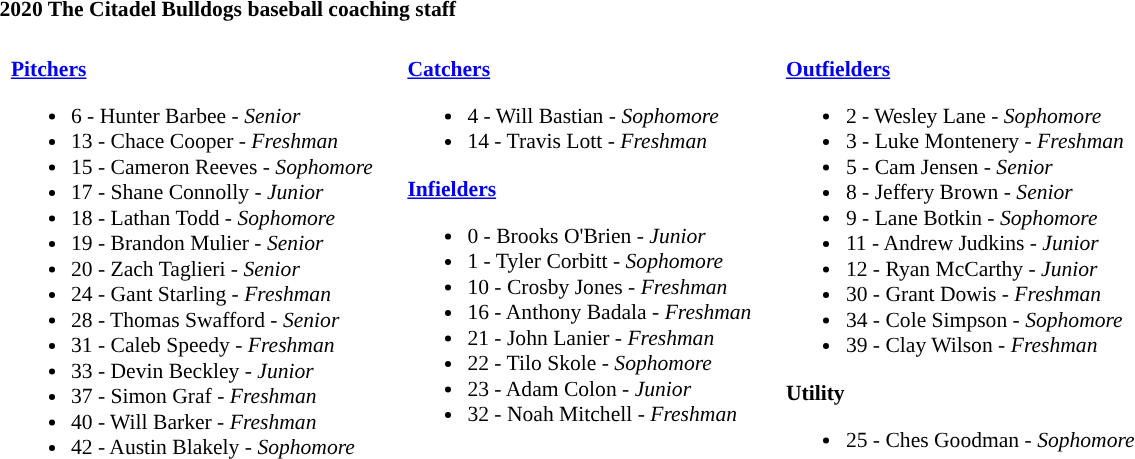<table class="toccolours" style="text-align: left; font-size:90%;">
<tr>
<th colspan="9">2020 The Citadel Bulldogs baseball coaching staff</th>
</tr>
<tr>
</tr>
<tr>
<td width="03"> </td>
<td valign="top"><br><strong><a href='#'>Pitchers</a></strong><ul><li>6 - Hunter Barbee - <em>Senior</em></li><li>13 - Chace Cooper - <em>Freshman</em></li><li>15 - Cameron Reeves - <em>Sophomore</em></li><li>17 - Shane Connolly - <em>Junior</em></li><li>18 - Lathan Todd - <em>Sophomore</em></li><li>19 - Brandon Mulier - <em> Senior</em></li><li>20 - Zach Taglieri - <em>Senior</em></li><li>24 - Gant Starling - <em>Freshman</em></li><li>28 - Thomas Swafford - <em> Senior</em></li><li>31 - Caleb Speedy - <em>Freshman</em></li><li>33 - Devin Beckley - <em>Junior</em></li><li>37 - Simon Graf - <em>Freshman</em></li><li>40 - Will Barker - <em> Freshman</em></li><li>42 - Austin Blakely - <em> Sophomore</em></li></ul></td>
<td width="15"> </td>
<td valign="top"><br><strong><a href='#'>Catchers</a></strong><ul><li>4 - Will Bastian - <em>Sophomore</em></li><li>14 - Travis Lott - <em>Freshman</em></li></ul><strong><a href='#'>Infielders</a></strong><ul><li>0 - Brooks O'Brien - <em>Junior</em></li><li>1 - Tyler Corbitt - <em>Sophomore</em></li><li>10 - Crosby Jones - <em>Freshman</em></li><li>16 - Anthony Badala - <em>Freshman</em></li><li>21 - John Lanier - <em>Freshman</em></li><li>22 - Tilo Skole - <em> Sophomore</em></li><li>23 - Adam Colon - <em>Junior</em></li><li>32 - Noah Mitchell - <em>Freshman</em></li></ul></td>
<td width="15"> </td>
<td valign="top"><br><strong><a href='#'>Outfielders</a></strong><ul><li>2 - Wesley Lane - <em>Sophomore</em></li><li>3 - Luke Montenery - <em>Freshman</em></li><li>5 - Cam Jensen - <em>Senior</em></li><li>8 - Jeffery Brown - <em>Senior</em></li><li>9 - Lane Botkin - <em> Sophomore</em></li><li>11 - Andrew Judkins - <em>Junior</em></li><li>12 - Ryan McCarthy - <em>Junior</em></li><li>30 - Grant Dowis - <em>Freshman</em></li><li>34 - Cole Simpson - <em>Sophomore</em></li><li>39 - Clay Wilson - <em>Freshman</em></li></ul><strong>Utility</strong><ul><li>25 - Ches Goodman - <em>Sophomore</em></li></ul></td>
</tr>
</table>
